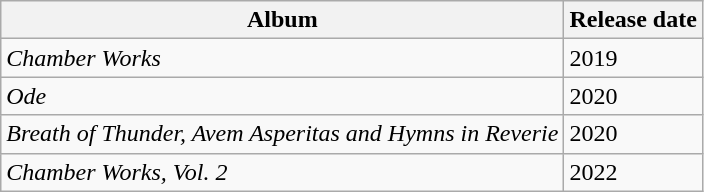<table class="wikitable">
<tr>
<th>Album</th>
<th>Release date</th>
</tr>
<tr>
<td><em>Chamber Works</em></td>
<td>2019</td>
</tr>
<tr>
<td><em>Ode</em></td>
<td>2020</td>
</tr>
<tr>
<td><em>Breath of Thunder, Avem Asperitas and Hymns in Reverie</em></td>
<td>2020</td>
</tr>
<tr>
<td><em>Chamber Works, Vol. 2</em></td>
<td>2022</td>
</tr>
</table>
